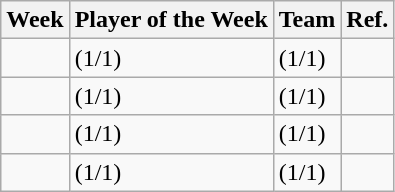<table class="wikitable sortable" style="text-align:left">
<tr>
<th>Week</th>
<th>Player of the Week</th>
<th>Team</th>
<th class=unsortable>Ref.</th>
</tr>
<tr>
<td align=center></td>
<td>(1/1)</td>
<td>(1/1)</td>
<td align=center></td>
</tr>
<tr>
<td align=center></td>
<td>(1/1)</td>
<td>(1/1)</td>
<td align=center></td>
</tr>
<tr>
<td align=center></td>
<td>(1/1)</td>
<td>(1/1)</td>
<td align=center></td>
</tr>
<tr>
<td align=center></td>
<td>(1/1)</td>
<td>(1/1)</td>
<td align=center></td>
</tr>
</table>
